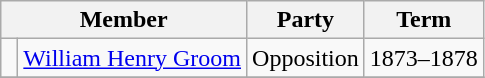<table class="wikitable">
<tr>
<th colspan="2">Member</th>
<th>Party</th>
<th>Term</th>
</tr>
<tr>
<td> </td>
<td><a href='#'>William Henry Groom</a></td>
<td>Opposition</td>
<td>1873–1878</td>
</tr>
<tr>
</tr>
</table>
